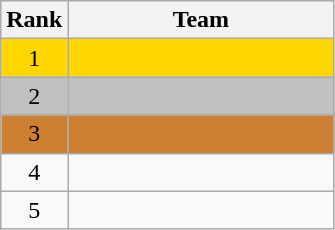<table class="wikitable">
<tr>
<th>Rank</th>
<th width=170>Team</th>
</tr>
<tr bgcolor=gold>
<td align=center>1</td>
<td></td>
</tr>
<tr bgcolor=silver>
<td align=center>2</td>
<td></td>
</tr>
<tr bgcolor=CD7F32>
<td align=center>3</td>
<td></td>
</tr>
<tr>
<td align=center>4</td>
<td></td>
</tr>
<tr>
<td align=center>5</td>
<td></td>
</tr>
</table>
